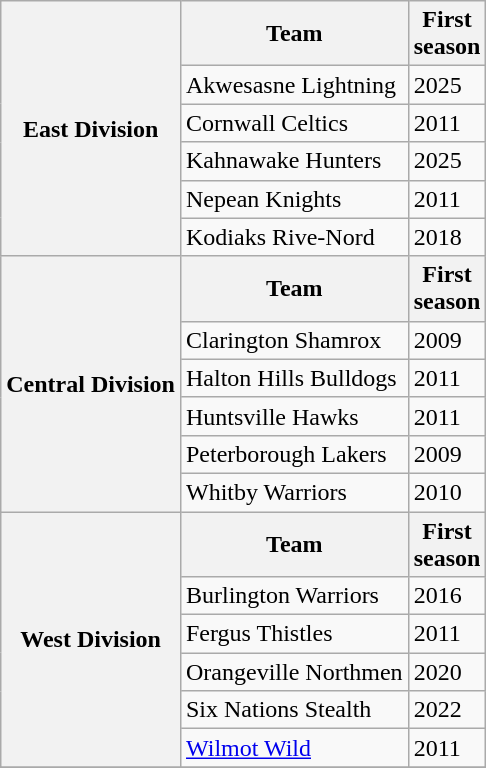<table class="wikitable">
<tr>
<th rowspan="6">East Division</th>
<th>Team</th>
<th>First<br>season</th>
</tr>
<tr>
<td>Akwesasne Lightning</td>
<td>2025</td>
</tr>
<tr>
<td>Cornwall Celtics</td>
<td>2011</td>
</tr>
<tr>
<td>Kahnawake Hunters</td>
<td>2025</td>
</tr>
<tr>
<td>Nepean Knights</td>
<td>2011</td>
</tr>
<tr>
<td>Kodiaks Rive-Nord</td>
<td>2018</td>
</tr>
<tr>
<th rowspan="6">Central Division</th>
<th>Team</th>
<th>First<br>season</th>
</tr>
<tr>
<td>Clarington Shamrox</td>
<td>2009</td>
</tr>
<tr>
<td>Halton Hills Bulldogs</td>
<td>2011</td>
</tr>
<tr>
<td>Huntsville Hawks</td>
<td>2011</td>
</tr>
<tr>
<td>Peterborough Lakers</td>
<td>2009</td>
</tr>
<tr>
<td>Whitby Warriors</td>
<td>2010</td>
</tr>
<tr>
<th rowspan="6">West Division</th>
<th>Team</th>
<th>First<br>season</th>
</tr>
<tr>
<td>Burlington Warriors</td>
<td>2016</td>
</tr>
<tr>
<td>Fergus Thistles</td>
<td>2011</td>
</tr>
<tr>
<td>Orangeville Northmen</td>
<td>2020</td>
</tr>
<tr>
<td>Six Nations Stealth</td>
<td>2022</td>
</tr>
<tr>
<td><a href='#'>Wilmot Wild</a></td>
<td>2011</td>
</tr>
<tr>
</tr>
</table>
